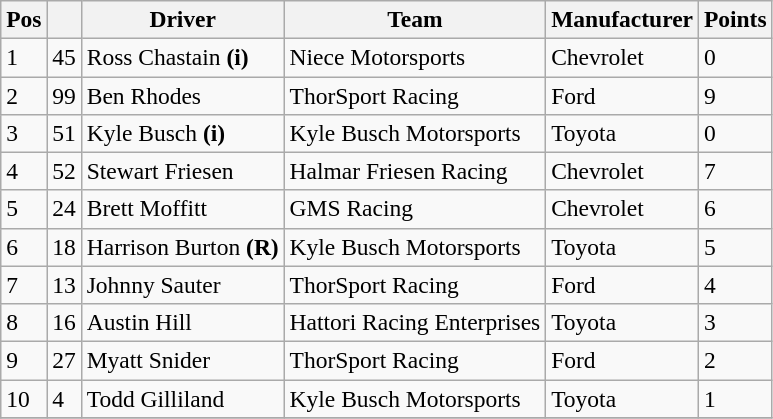<table class="wikitable" style="font-size:98%">
<tr>
<th>Pos</th>
<th></th>
<th>Driver</th>
<th>Team</th>
<th>Manufacturer</th>
<th>Points</th>
</tr>
<tr>
<td>1</td>
<td>45</td>
<td>Ross Chastain <strong>(i)</strong></td>
<td>Niece Motorsports</td>
<td>Chevrolet</td>
<td>0</td>
</tr>
<tr>
<td>2</td>
<td>99</td>
<td>Ben Rhodes</td>
<td>ThorSport Racing</td>
<td>Ford</td>
<td>9</td>
</tr>
<tr>
<td>3</td>
<td>51</td>
<td>Kyle Busch <strong>(i)</strong></td>
<td>Kyle Busch Motorsports</td>
<td>Toyota</td>
<td>0</td>
</tr>
<tr>
<td>4</td>
<td>52</td>
<td>Stewart Friesen</td>
<td>Halmar Friesen Racing</td>
<td>Chevrolet</td>
<td>7</td>
</tr>
<tr>
<td>5</td>
<td>24</td>
<td>Brett Moffitt</td>
<td>GMS Racing</td>
<td>Chevrolet</td>
<td>6</td>
</tr>
<tr>
<td>6</td>
<td>18</td>
<td>Harrison Burton <strong>(R)</strong></td>
<td>Kyle Busch Motorsports</td>
<td>Toyota</td>
<td>5</td>
</tr>
<tr>
<td>7</td>
<td>13</td>
<td>Johnny Sauter</td>
<td>ThorSport Racing</td>
<td>Ford</td>
<td>4</td>
</tr>
<tr>
<td>8</td>
<td>16</td>
<td>Austin Hill</td>
<td>Hattori Racing Enterprises</td>
<td>Toyota</td>
<td>3</td>
</tr>
<tr>
<td>9</td>
<td>27</td>
<td>Myatt Snider</td>
<td>ThorSport Racing</td>
<td>Ford</td>
<td>2</td>
</tr>
<tr>
<td>10</td>
<td>4</td>
<td>Todd Gilliland</td>
<td>Kyle Busch Motorsports</td>
<td>Toyota</td>
<td>1</td>
</tr>
<tr>
</tr>
</table>
